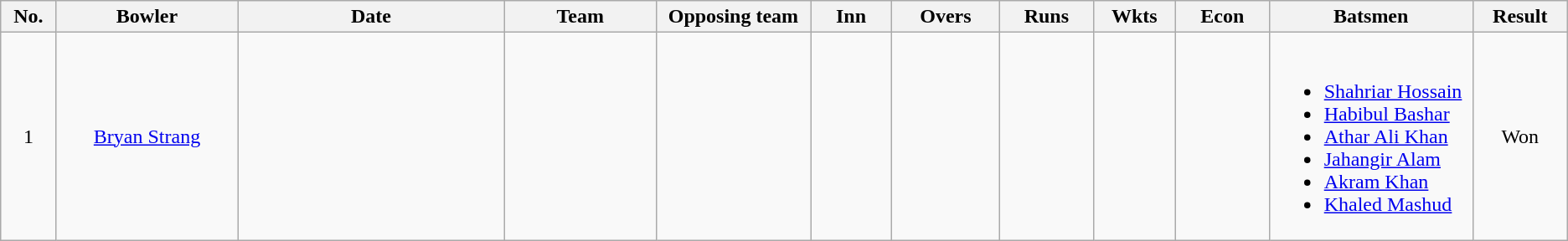<table class="wikitable sortable" style="font-size: 100%">
<tr align=center>
<th scope="col" width="38">No.</th>
<th scope="col" width="145">Bowler</th>
<th scope="col" width="220">Date</th>
<th scope="col" width="120">Team</th>
<th scope="col" width="120">Opposing team</th>
<th scope="col" width="60">Inn</th>
<th scope="col" width="82">Overs</th>
<th scope="col" width="70">Runs</th>
<th scope="col" width="60">Wkts</th>
<th scope="col" width="70">Econ</th>
<th scope="col" width="160" class="unsortable">Batsmen</th>
<th scope="col" width="70">Result</th>
</tr>
<tr align=center>
<td scope="row">1</td>
<td><a href='#'>Bryan Strang</a></td>
<td></td>
<td></td>
<td></td>
<td></td>
<td></td>
<td></td>
<td></td>
<td></td>
<td align=left><br><ul><li><a href='#'>Shahriar Hossain</a></li><li><a href='#'>Habibul Bashar</a></li><li><a href='#'>Athar Ali Khan</a></li><li><a href='#'>Jahangir Alam</a></li><li><a href='#'>Akram Khan</a></li><li><a href='#'>Khaled Mashud</a></li></ul></td>
<td>Won</td>
</tr>
</table>
